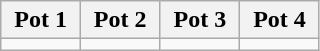<table class="wikitable">
<tr>
<th width=20%>Pot 1</th>
<th width=20%>Pot 2</th>
<th width=20%>Pot 3</th>
<th width=20%>Pot 4</th>
</tr>
<tr>
<td></td>
<td></td>
<td></td>
<td></td>
</tr>
</table>
